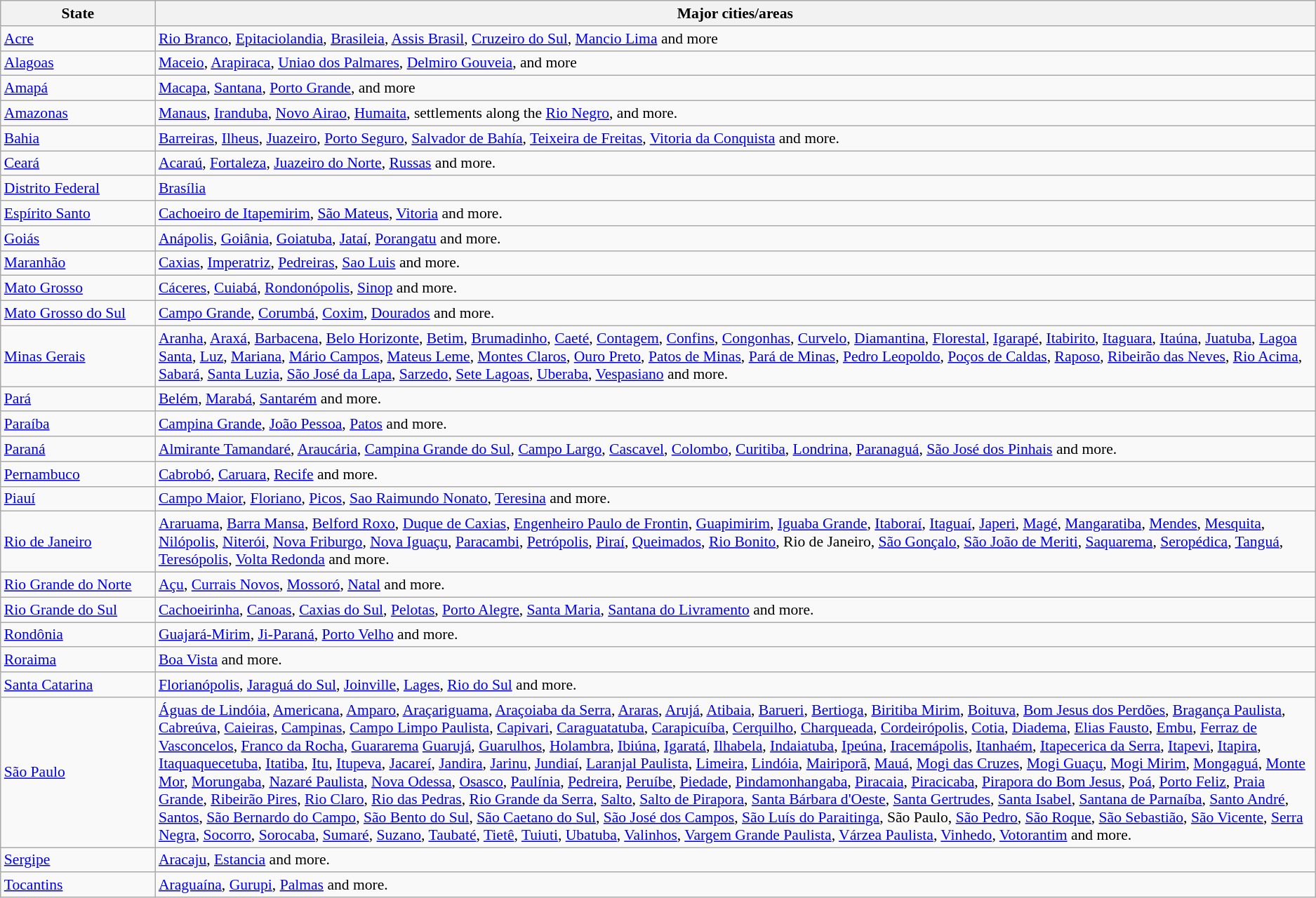<table class="wikitable" style="font-size:90%">
<tr>
<th style="width:140px;">State</th>
<th>Major cities/areas</th>
</tr>
<tr>
<td> <a href='#'>Acre</a></td>
<td><a href='#'>Rio Branco</a>, <a href='#'>Epitaciolandia</a>, <a href='#'>Brasileia</a>, <a href='#'>Assis Brasil</a>, <a href='#'>Cruzeiro do Sul</a>, <a href='#'>Mancio Lima</a> and more</td>
</tr>
<tr>
<td> <a href='#'>Alagoas</a></td>
<td><a href='#'>Maceio</a>, <a href='#'>Arapiraca</a>, <a href='#'>Uniao dos Palmares</a>, <a href='#'>Delmiro Gouveia</a>, and more</td>
</tr>
<tr>
<td> <a href='#'>Amapá</a></td>
<td><a href='#'>Macapa</a>, <a href='#'>Santana</a>, <a href='#'>Porto Grande</a>, and more</td>
</tr>
<tr>
<td> <a href='#'>Amazonas</a></td>
<td><a href='#'>Manaus</a>, <a href='#'>Iranduba</a>, <a href='#'>Novo Airao</a>, <a href='#'>Humaita</a>, settlements along the <a href='#'>Rio Negro</a>, and more.</td>
</tr>
<tr>
<td> <a href='#'>Bahia</a></td>
<td><a href='#'>Barreiras</a>, <a href='#'>Ilheus</a>, <a href='#'>Juazeiro</a>, <a href='#'>Porto Seguro</a>, <a href='#'>Salvador de Bahía</a>, <a href='#'>Teixeira de Freitas</a>, <a href='#'>Vitoria da Conquista</a> and more.</td>
</tr>
<tr>
<td> <a href='#'>Ceará</a></td>
<td><a href='#'>Acaraú</a>, <a href='#'>Fortaleza</a>, <a href='#'>Juazeiro do Norte</a>, <a href='#'>Russas</a> and more.</td>
</tr>
<tr>
<td> <a href='#'>Distrito Federal</a></td>
<td><a href='#'>Brasília</a></td>
</tr>
<tr>
<td> <a href='#'>Espírito Santo</a></td>
<td><a href='#'>Cachoeiro de Itapemirim</a>, <a href='#'>São Mateus</a>, <a href='#'>Vitoria</a> and more.</td>
</tr>
<tr>
<td> <a href='#'>Goiás</a></td>
<td><a href='#'>Anápolis</a>, <a href='#'>Goiânia</a>, <a href='#'>Goiatuba</a>, <a href='#'>Jataí</a>, <a href='#'>Porangatu</a> and more.</td>
</tr>
<tr>
<td> <a href='#'>Maranhão</a></td>
<td><a href='#'>Caxias</a>, <a href='#'>Imperatriz</a>, <a href='#'>Pedreiras</a>, <a href='#'>Sao Luis</a> and more.</td>
</tr>
<tr>
<td> <a href='#'>Mato Grosso</a></td>
<td><a href='#'>Cáceres</a>, <a href='#'>Cuiabá</a>, <a href='#'>Rondonópolis</a>, <a href='#'>Sinop</a> and more.</td>
</tr>
<tr>
<td> <a href='#'>Mato Grosso do Sul</a></td>
<td><a href='#'>Campo Grande</a>, <a href='#'>Corumbá</a>, <a href='#'>Coxim</a>, <a href='#'>Dourados</a> and more.</td>
</tr>
<tr>
<td> <a href='#'>Minas Gerais</a></td>
<td><a href='#'>Aranha</a>, <a href='#'>Araxá</a>, <a href='#'>Barbacena</a>, <a href='#'>Belo Horizonte</a>, <a href='#'>Betim</a>, <a href='#'>Brumadinho</a>, <a href='#'>Caeté</a>, <a href='#'>Contagem</a>, <a href='#'>Confins</a>, <a href='#'>Congonhas</a>, <a href='#'>Curvelo</a>, <a href='#'>Diamantina</a>, <a href='#'>Florestal</a>, <a href='#'>Igarapé</a>, <a href='#'>Itabirito</a>, <a href='#'>Itaguara</a>, <a href='#'>Itaúna</a>, <a href='#'>Juatuba</a>, <a href='#'>Lagoa Santa</a>,  <a href='#'>Luz</a>, <a href='#'>Mariana</a>, <a href='#'>Mário Campos</a>, <a href='#'>Mateus Leme</a>, <a href='#'>Montes Claros</a>, <a href='#'>Ouro Preto</a>, <a href='#'>Patos de Minas</a>, <a href='#'>Pará de Minas</a>, <a href='#'>Pedro Leopoldo</a>, <a href='#'>Poços de Caldas</a>, <a href='#'>Raposo</a>, <a href='#'>Ribeirão das Neves</a>, <a href='#'>Rio Acima</a>, <a href='#'>Sabará</a>, <a href='#'>Santa Luzia</a>, <a href='#'>São José da Lapa</a>, <a href='#'>Sarzedo</a>, <a href='#'>Sete Lagoas</a>, <a href='#'>Uberaba</a>, <a href='#'>Vespasiano</a> and more.</td>
</tr>
<tr>
<td> <a href='#'>Pará</a></td>
<td><a href='#'>Belém</a>, <a href='#'>Marabá</a>, <a href='#'>Santarém</a> and more.</td>
</tr>
<tr>
<td> <a href='#'>Paraíba</a></td>
<td><a href='#'>Campina Grande</a>, <a href='#'>João Pessoa</a>, <a href='#'>Patos</a> and more.</td>
</tr>
<tr>
<td> <a href='#'>Paraná</a></td>
<td><a href='#'>Almirante Tamandaré</a>, <a href='#'>Araucária</a>, <a href='#'>Campina Grande do Sul</a>, <a href='#'>Campo Largo</a>, <a href='#'>Cascavel</a>, <a href='#'>Colombo</a>, <a href='#'>Curitiba</a>, <a href='#'>Londrina</a>, <a href='#'>Paranaguá</a>, <a href='#'>São José dos Pinhais</a> and more.</td>
</tr>
<tr>
<td> <a href='#'>Pernambuco</a></td>
<td><a href='#'>Cabrobó</a>, <a href='#'>Caruara</a>, <a href='#'>Recife</a> and more.</td>
</tr>
<tr>
<td> <a href='#'>Piauí</a></td>
<td><a href='#'>Campo Maior</a>, <a href='#'>Floriano</a>, <a href='#'>Picos</a>, <a href='#'>Sao Raimundo Nonato</a>, <a href='#'>Teresina</a> and more.</td>
</tr>
<tr>
<td> <a href='#'>Rio de Janeiro</a></td>
<td><a href='#'>Araruama</a>, <a href='#'>Barra Mansa</a>, <a href='#'>Belford Roxo</a>, <a href='#'>Duque de Caxias</a>, <a href='#'>Engenheiro Paulo de Frontin</a>, <a href='#'>Guapimirim</a>, <a href='#'>Iguaba Grande</a>, <a href='#'>Itaboraí</a>, <a href='#'>Itaguaí</a>, <a href='#'>Japeri</a>, <a href='#'>Magé</a>, <a href='#'>Mangaratiba</a>, <a href='#'>Mendes</a>, <a href='#'>Mesquita</a>, <a href='#'>Nilópolis</a>, <a href='#'>Niterói</a>, <a href='#'>Nova Friburgo</a>, <a href='#'>Nova Iguaçu</a>, <a href='#'>Paracambi</a>, <a href='#'>Petrópolis</a>, <a href='#'>Piraí</a>, <a href='#'>Queimados</a>, <a href='#'>Rio Bonito</a>, Rio de Janeiro, <a href='#'>São Gonçalo</a>, <a href='#'>São João de Meriti</a>, <a href='#'>Saquarema</a>, <a href='#'>Seropédica</a>, <a href='#'>Tanguá</a>, <a href='#'>Teresópolis</a>, <a href='#'>Volta Redonda</a> and more.</td>
</tr>
<tr>
<td> <a href='#'>Rio Grande do Norte</a></td>
<td><a href='#'>Açu</a>, <a href='#'>Currais Novos</a>, <a href='#'>Mossoró</a>, <a href='#'>Natal</a> and more.</td>
</tr>
<tr>
<td> <a href='#'>Rio Grande do Sul</a></td>
<td><a href='#'>Cachoeirinha</a>, <a href='#'>Canoas</a>, <a href='#'>Caxias do Sul</a>, <a href='#'>Pelotas</a>, <a href='#'>Porto Alegre</a>, <a href='#'>Santa Maria</a>, <a href='#'>Santana do Livramento</a> and more.</td>
</tr>
<tr>
<td> <a href='#'>Rondônia</a></td>
<td><a href='#'>Guajará-Mirim</a>, <a href='#'>Ji-Paraná</a>, <a href='#'>Porto Velho</a> and more.</td>
</tr>
<tr>
<td> <a href='#'>Roraima</a></td>
<td><a href='#'>Boa Vista</a> and more.</td>
</tr>
<tr>
<td> <a href='#'>Santa Catarina</a></td>
<td><a href='#'>Florianópolis</a>, <a href='#'>Jaraguá do Sul</a>, <a href='#'>Joinville</a>, <a href='#'>Lages</a>, <a href='#'>Rio do Sul</a> and more.</td>
</tr>
<tr>
<td> <a href='#'>São Paulo</a></td>
<td><a href='#'>Águas de Lindóia</a>, <a href='#'>Americana</a>, <a href='#'>Amparo</a>, <a href='#'>Araçariguama</a>, <a href='#'>Araçoiaba da Serra</a>, <a href='#'>Araras</a>, <a href='#'>Arujá</a>, <a href='#'>Atibaia</a>, <a href='#'>Barueri</a>, <a href='#'>Bertioga</a>, <a href='#'>Biritiba Mirim</a>, <a href='#'>Boituva</a>, <a href='#'>Bom Jesus dos Perdões</a>, <a href='#'>Bragança Paulista</a>, <a href='#'>Cabreúva</a>, <a href='#'>Caieiras</a>, <a href='#'>Campinas</a>, <a href='#'>Campo Limpo Paulista</a>, <a href='#'>Capivari</a>, <a href='#'>Caraguatatuba</a>, <a href='#'>Carapicuíba</a>, <a href='#'>Cerquilho</a>, <a href='#'>Charqueada</a>, <a href='#'>Cordeirópolis</a>, <a href='#'>Cotia</a>, <a href='#'>Diadema</a>, <a href='#'>Elias Fausto</a>, <a href='#'>Embu</a>, <a href='#'>Ferraz de Vasconcelos</a>, <a href='#'>Franco da Rocha</a>, <a href='#'>Guararema</a> <a href='#'>Guarujá</a>, <a href='#'>Guarulhos</a>, <a href='#'>Holambra</a>, <a href='#'>Ibiúna</a>, <a href='#'>Igaratá</a>, <a href='#'>Ilhabela</a>, <a href='#'>Indaiatuba</a>, <a href='#'>Ipeúna</a>, <a href='#'>Iracemápolis</a>, <a href='#'>Itanhaém</a>, <a href='#'>Itapecerica da Serra</a>, <a href='#'>Itapevi</a>, <a href='#'>Itapira</a>, <a href='#'>Itaquaquecetuba</a>, <a href='#'>Itatiba</a>, <a href='#'>Itu</a>, <a href='#'>Itupeva</a>, <a href='#'>Jacareí</a>, <a href='#'>Jandira</a>, <a href='#'>Jarinu</a>, <a href='#'>Jundiaí</a>, <a href='#'>Laranjal Paulista</a>, <a href='#'>Limeira</a>, <a href='#'>Lindóia</a>, <a href='#'>Mairiporã</a>, <a href='#'>Mauá</a>, <a href='#'>Mogi das Cruzes</a>, <a href='#'>Mogi Guaçu</a>, <a href='#'>Mogi Mirim</a>, <a href='#'>Mongaguá</a>, <a href='#'>Monte Mor</a>, <a href='#'>Morungaba</a>, <a href='#'>Nazaré Paulista</a>, <a href='#'>Nova Odessa</a>, <a href='#'>Osasco</a>, <a href='#'>Paulínia</a>, <a href='#'>Pedreira</a>, <a href='#'>Peruíbe</a>, <a href='#'>Piedade</a>, <a href='#'>Pindamonhangaba</a>, <a href='#'>Piracaia</a>, <a href='#'>Piracicaba</a>, <a href='#'>Pirapora do Bom Jesus</a>, <a href='#'>Poá</a>, <a href='#'>Porto Feliz</a>, <a href='#'>Praia Grande</a>, <a href='#'>Ribeirão Pires</a>, <a href='#'>Rio Claro</a>, <a href='#'>Rio das Pedras</a>, <a href='#'>Rio Grande da Serra</a>, <a href='#'>Salto</a>, <a href='#'>Salto de Pirapora</a>, <a href='#'>Santa Bárbara d'Oeste</a>, <a href='#'>Santa Gertrudes</a>, <a href='#'>Santa Isabel</a>, <a href='#'>Santana de Parnaíba</a>, <a href='#'>Santo André</a>, <a href='#'>Santos</a>, <a href='#'>São Bernardo do Campo</a>, <a href='#'>São Bento do Sul</a>, <a href='#'>São Caetano do Sul</a>, <a href='#'>São José dos Campos</a>, <a href='#'>São Luís do Paraitinga</a>, São Paulo, <a href='#'>São Pedro</a>, <a href='#'>São Roque</a>, <a href='#'>São Sebastião</a>, <a href='#'>São Vicente</a>, <a href='#'>Serra Negra</a>, <a href='#'>Socorro</a>, <a href='#'>Sorocaba</a>, <a href='#'>Sumaré</a>, <a href='#'>Suzano</a>, <a href='#'>Taubaté</a>, <a href='#'>Tietê</a>, <a href='#'>Tuiuti</a>, <a href='#'>Ubatuba</a>, <a href='#'>Valinhos</a>, <a href='#'>Vargem Grande Paulista</a>, <a href='#'>Várzea Paulista</a>, <a href='#'>Vinhedo</a>, <a href='#'>Votorantim</a> and more.</td>
</tr>
<tr>
<td> <a href='#'>Sergipe</a></td>
<td><a href='#'>Aracaju</a>, <a href='#'>Estancia</a> and more.</td>
</tr>
<tr>
<td> <a href='#'>Tocantins</a></td>
<td><a href='#'>Araguaína</a>, <a href='#'>Gurupi</a>, <a href='#'>Palmas</a> and more.</td>
</tr>
</table>
